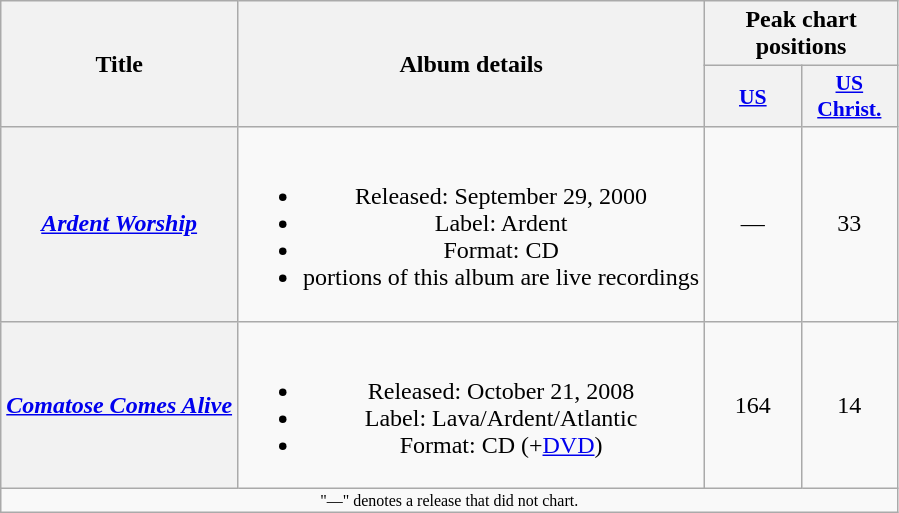<table class="wikitable plainrowheaders" style="text-align:center;">
<tr>
<th rowspan="2">Title</th>
<th rowspan="2">Album details</th>
<th colspan="2">Peak chart positions</th>
</tr>
<tr>
<th scope="col" style="width:4em;font-size:90%;"><a href='#'>US</a><br></th>
<th scope="col" style="width:4em;font-size:90%;"><a href='#'>US<br>Christ.</a><br></th>
</tr>
<tr>
<th scope="row"><em><a href='#'>Ardent Worship</a></em></th>
<td><br><ul><li>Released: September 29, 2000</li><li>Label: Ardent</li><li>Format: CD</li><li>portions of this album are live recordings</li></ul></td>
<td>—</td>
<td>33</td>
</tr>
<tr>
<th scope="row"><em><a href='#'>Comatose Comes Alive</a></em></th>
<td><br><ul><li>Released: October 21, 2008</li><li>Label: Lava/Ardent/Atlantic</li><li>Format: CD (+<a href='#'>DVD</a>)</li></ul></td>
<td>164</td>
<td>14</td>
</tr>
<tr>
<td colspan="5" style="text-align:center; font-size:8pt;">"—" denotes a release that did not chart.</td>
</tr>
</table>
